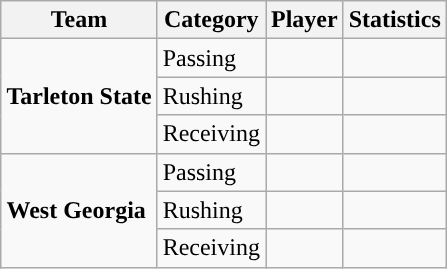<table class="wikitable" style="float: right;">
<tr>
<th>Team</th>
<th>Category</th>
<th>Player</th>
<th>Statistics</th>
</tr>
<tr>
<td rowspan=3><strong>Tarleton State</strong></td>
<td>Passing</td>
<td></td>
<td></td>
</tr>
<tr>
<td>Rushing</td>
<td></td>
<td></td>
</tr>
<tr>
<td>Receiving</td>
<td></td>
<td></td>
</tr>
<tr>
<td rowspan=3><strong>West Georgia</strong></td>
<td>Passing</td>
<td></td>
<td></td>
</tr>
<tr>
<td>Rushing</td>
<td></td>
<td></td>
</tr>
<tr>
<td>Receiving</td>
<td></td>
<td></td>
</tr>
</table>
